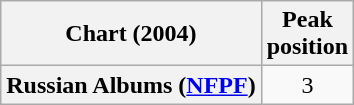<table class="wikitable plainrowheaders" style="text-align:center">
<tr>
<th scope="col">Chart (2004)</th>
<th scope="col">Peak<br>position</th>
</tr>
<tr>
<th scope="row">Russian Albums (<a href='#'>NFPF</a>)</th>
<td>3</td>
</tr>
</table>
